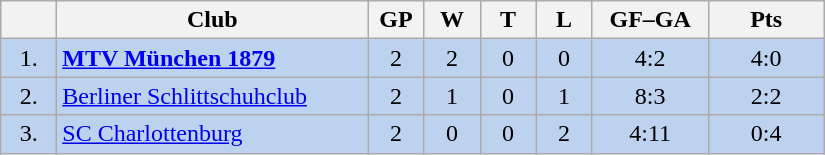<table class="wikitable">
<tr>
<th width="30"></th>
<th width="200">Club</th>
<th width="30">GP</th>
<th width="30">W</th>
<th width="30">T</th>
<th width="30">L</th>
<th width="70">GF–GA</th>
<th width="70">Pts</th>
</tr>
<tr bgcolor="#BCD2EE" align="center">
<td>1.</td>
<td align="left"><strong><a href='#'>MTV München 1879</a></strong></td>
<td>2</td>
<td>2</td>
<td>0</td>
<td>0</td>
<td>4:2</td>
<td>4:0</td>
</tr>
<tr bgcolor=#BCD2EE align="center">
<td>2.</td>
<td align="left"><a href='#'>Berliner Schlittschuhclub</a></td>
<td>2</td>
<td>1</td>
<td>0</td>
<td>1</td>
<td>8:3</td>
<td>2:2</td>
</tr>
<tr bgcolor=#BCD2EE align="center">
<td>3.</td>
<td align="left"><a href='#'>SC Charlottenburg</a></td>
<td>2</td>
<td>0</td>
<td>0</td>
<td>2</td>
<td>4:11</td>
<td>0:4</td>
</tr>
</table>
